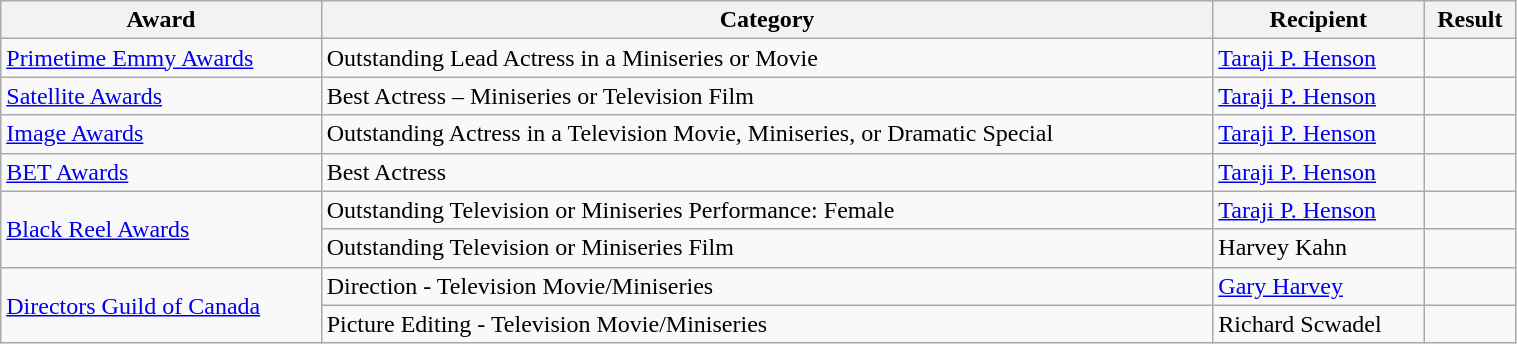<table class="wikitable" style="width:80%;">
<tr>
<th>Award</th>
<th>Category</th>
<th>Recipient</th>
<th>Result</th>
</tr>
<tr>
<td><a href='#'>Primetime Emmy Awards</a></td>
<td>Outstanding Lead Actress in a Miniseries or Movie</td>
<td><a href='#'>Taraji P. Henson</a></td>
<td></td>
</tr>
<tr>
<td><a href='#'>Satellite Awards</a></td>
<td>Best Actress – Miniseries or Television Film</td>
<td><a href='#'>Taraji P. Henson</a></td>
<td></td>
</tr>
<tr>
<td><a href='#'>Image Awards</a></td>
<td>Outstanding Actress in a Television Movie, Miniseries, or Dramatic Special</td>
<td><a href='#'>Taraji P. Henson</a></td>
<td></td>
</tr>
<tr>
<td><a href='#'>BET Awards</a></td>
<td>Best Actress</td>
<td><a href='#'>Taraji P. Henson</a></td>
<td></td>
</tr>
<tr>
<td rowspan="2"><a href='#'>Black Reel Awards</a></td>
<td>Outstanding Television or Miniseries Performance: Female</td>
<td><a href='#'>Taraji P. Henson</a></td>
<td></td>
</tr>
<tr>
<td>Outstanding Television or Miniseries Film</td>
<td>Harvey Kahn</td>
<td></td>
</tr>
<tr>
<td rowspan="2"><a href='#'>Directors Guild of Canada</a></td>
<td>Direction - Television Movie/Miniseries</td>
<td><a href='#'>Gary Harvey</a></td>
<td></td>
</tr>
<tr>
<td>Picture Editing - Television Movie/Miniseries</td>
<td>Richard Scwadel</td>
<td></td>
</tr>
</table>
